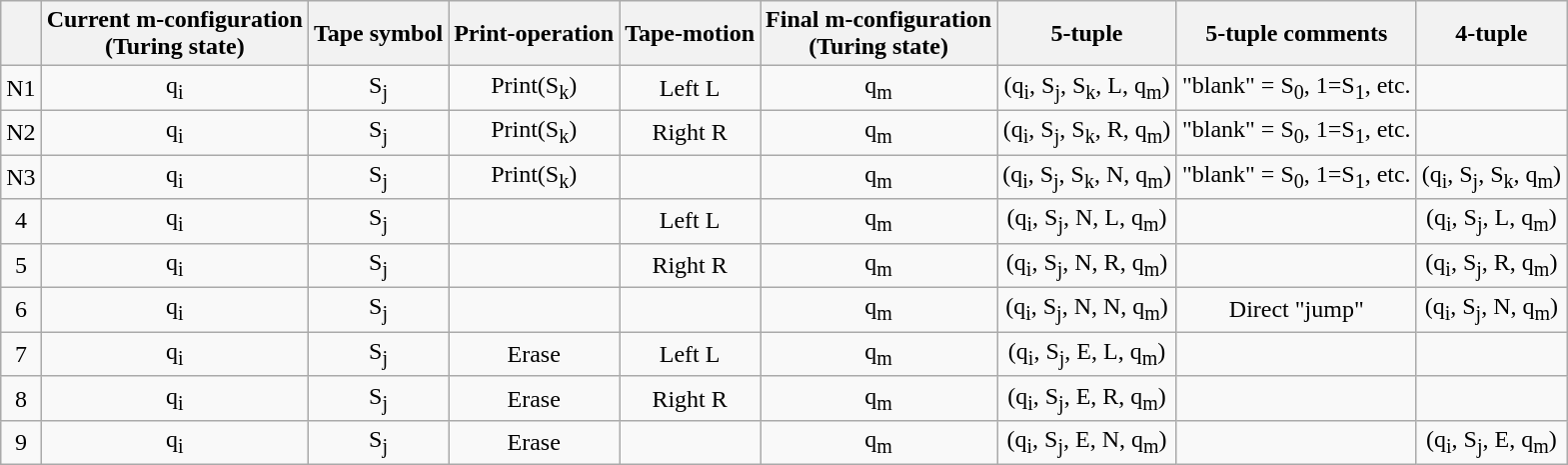<table class="wikitable" style="text-align: center">
<tr>
<th></th>
<th>Current m-configuration<br>(Turing state)</th>
<th>Tape symbol</th>
<th>Print-operation</th>
<th>Tape-motion</th>
<th>Final m-configuration<br>(Turing state)</th>
<th>5-tuple</th>
<th>5-tuple comments</th>
<th>4-tuple</th>
</tr>
<tr>
<td>N1</td>
<td>q<sub>i</sub></td>
<td>S<sub>j</sub></td>
<td>Print(S<sub>k</sub>)</td>
<td>Left L</td>
<td>q<sub>m</sub></td>
<td>(q<sub>i</sub>, S<sub>j</sub>, S<sub>k</sub>, L, q<sub>m</sub>)</td>
<td> "blank" = S<sub>0</sub>, 1=S<sub>1</sub>, etc.</td>
<td></td>
</tr>
<tr>
<td>N2</td>
<td>q<sub>i</sub></td>
<td>S<sub>j</sub></td>
<td>Print(S<sub>k</sub>)</td>
<td>Right R</td>
<td>q<sub>m</sub></td>
<td>(q<sub>i</sub>, S<sub>j</sub>, S<sub>k</sub>, R, q<sub>m</sub>)</td>
<td> "blank" = S<sub>0</sub>, 1=S<sub>1</sub>, etc.</td>
<td></td>
</tr>
<tr>
<td>N3</td>
<td>q<sub>i</sub></td>
<td>S<sub>j</sub></td>
<td>Print(S<sub>k</sub>)</td>
<td></td>
<td>q<sub>m</sub></td>
<td>(q<sub>i</sub>, S<sub>j</sub>, S<sub>k</sub>, N, q<sub>m</sub>)</td>
<td> "blank" = S<sub>0</sub>, 1=S<sub>1</sub>, etc.</td>
<td>(q<sub>i</sub>, S<sub>j</sub>, S<sub>k</sub>, q<sub>m</sub>)</td>
</tr>
<tr>
<td>4</td>
<td>q<sub>i</sub></td>
<td>S<sub>j</sub></td>
<td></td>
<td>Left L</td>
<td>q<sub>m</sub></td>
<td>(q<sub>i</sub>, S<sub>j</sub>, N, L, q<sub>m</sub>)</td>
<td></td>
<td>(q<sub>i</sub>, S<sub>j</sub>, L, q<sub>m</sub>)</td>
</tr>
<tr>
<td>5</td>
<td>q<sub>i</sub></td>
<td>S<sub>j</sub></td>
<td></td>
<td>Right R</td>
<td>q<sub>m</sub></td>
<td>(q<sub>i</sub>, S<sub>j</sub>, N, R, q<sub>m</sub>)</td>
<td></td>
<td>(q<sub>i</sub>, S<sub>j</sub>, R, q<sub>m</sub>)</td>
</tr>
<tr>
<td>6</td>
<td>q<sub>i</sub></td>
<td>S<sub>j</sub></td>
<td></td>
<td></td>
<td>q<sub>m</sub></td>
<td>(q<sub>i</sub>, S<sub>j</sub>, N, N, q<sub>m</sub>)</td>
<td>Direct "jump"</td>
<td>(q<sub>i</sub>, S<sub>j</sub>, N, q<sub>m</sub>)</td>
</tr>
<tr>
<td>7</td>
<td>q<sub>i</sub></td>
<td>S<sub>j</sub></td>
<td>Erase</td>
<td>Left L</td>
<td>q<sub>m</sub></td>
<td>(q<sub>i</sub>, S<sub>j</sub>, E, L, q<sub>m</sub>)</td>
<td></td>
<td></td>
</tr>
<tr>
<td>8</td>
<td>q<sub>i</sub></td>
<td>S<sub>j</sub></td>
<td>Erase</td>
<td>Right R</td>
<td>q<sub>m</sub></td>
<td>(q<sub>i</sub>, S<sub>j</sub>, E, R, q<sub>m</sub>)</td>
<td></td>
<td></td>
</tr>
<tr>
<td>9</td>
<td>q<sub>i</sub></td>
<td>S<sub>j</sub></td>
<td>Erase</td>
<td></td>
<td>q<sub>m</sub></td>
<td>(q<sub>i</sub>, S<sub>j</sub>, E, N, q<sub>m</sub>)</td>
<td></td>
<td>(q<sub>i</sub>, S<sub>j</sub>, E, q<sub>m</sub>)</td>
</tr>
</table>
